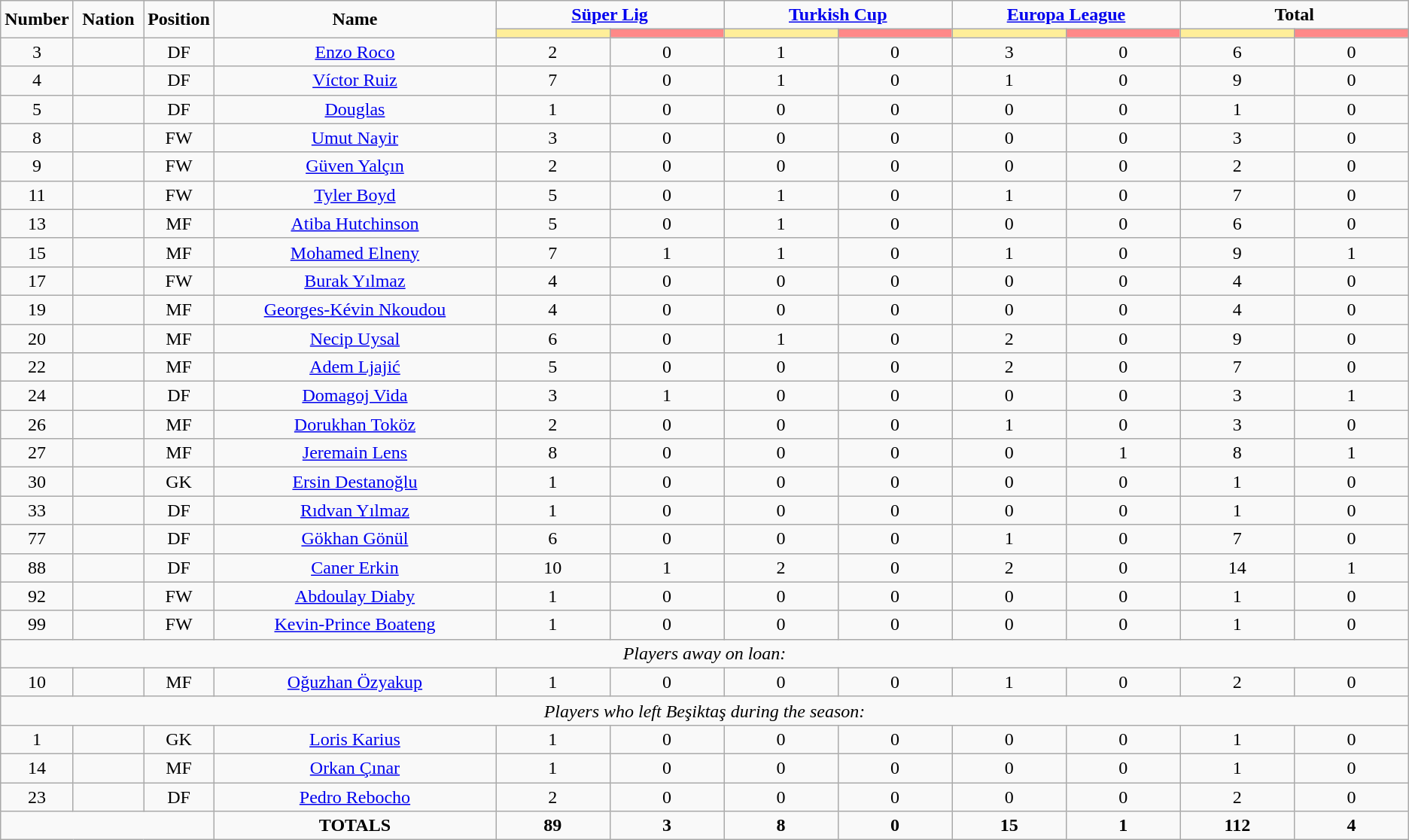<table class="wikitable" style="text-align:center;">
<tr>
<td rowspan="2"  style="width:5%; text-align:center;"><strong>Number</strong></td>
<td rowspan="2"  style="width:5%; text-align:center;"><strong>Nation</strong></td>
<td rowspan="2"  style="width:5%; text-align:center;"><strong>Position</strong></td>
<td rowspan="2"  style="width:20%; text-align:center;"><strong>Name</strong></td>
<td colspan="2" style="text-align:center;"><strong><a href='#'>Süper Lig</a></strong></td>
<td colspan="2" style="text-align:center;"><strong><a href='#'>Turkish Cup</a></strong></td>
<td colspan="2" style="text-align:center;"><strong><a href='#'>Europa League</a></strong></td>
<td colspan="2" style="text-align:center;"><strong>Total</strong></td>
</tr>
<tr>
<th style="width:60px; background:#fe9;"></th>
<th style="width:60px; background:#ff8888;"></th>
<th style="width:60px; background:#fe9;"></th>
<th style="width:60px; background:#ff8888;"></th>
<th style="width:60px; background:#fe9;"></th>
<th style="width:60px; background:#ff8888;"></th>
<th style="width:60px; background:#fe9;"></th>
<th style="width:60px; background:#ff8888;"></th>
</tr>
<tr>
<td>3</td>
<td></td>
<td>DF</td>
<td><a href='#'>Enzo Roco</a></td>
<td>2</td>
<td>0</td>
<td>1</td>
<td>0</td>
<td>3</td>
<td>0</td>
<td>6</td>
<td>0</td>
</tr>
<tr>
<td>4</td>
<td></td>
<td>DF</td>
<td><a href='#'>Víctor Ruiz</a></td>
<td>7</td>
<td>0</td>
<td>1</td>
<td>0</td>
<td>1</td>
<td>0</td>
<td>9</td>
<td>0</td>
</tr>
<tr>
<td>5</td>
<td></td>
<td>DF</td>
<td><a href='#'>Douglas</a></td>
<td>1</td>
<td>0</td>
<td>0</td>
<td>0</td>
<td>0</td>
<td>0</td>
<td>1</td>
<td>0</td>
</tr>
<tr>
<td>8</td>
<td></td>
<td>FW</td>
<td><a href='#'>Umut Nayir</a></td>
<td>3</td>
<td>0</td>
<td>0</td>
<td>0</td>
<td>0</td>
<td>0</td>
<td>3</td>
<td>0</td>
</tr>
<tr>
<td>9</td>
<td></td>
<td>FW</td>
<td><a href='#'>Güven Yalçın</a></td>
<td>2</td>
<td>0</td>
<td>0</td>
<td>0</td>
<td>0</td>
<td>0</td>
<td>2</td>
<td>0</td>
</tr>
<tr>
<td>11</td>
<td></td>
<td>FW</td>
<td><a href='#'>Tyler Boyd</a></td>
<td>5</td>
<td>0</td>
<td>1</td>
<td>0</td>
<td>1</td>
<td>0</td>
<td>7</td>
<td>0</td>
</tr>
<tr>
<td>13</td>
<td></td>
<td>MF</td>
<td><a href='#'>Atiba Hutchinson</a></td>
<td>5</td>
<td>0</td>
<td>1</td>
<td>0</td>
<td>0</td>
<td>0</td>
<td>6</td>
<td>0</td>
</tr>
<tr>
<td>15</td>
<td></td>
<td>MF</td>
<td><a href='#'>Mohamed Elneny</a></td>
<td>7</td>
<td>1</td>
<td>1</td>
<td>0</td>
<td>1</td>
<td>0</td>
<td>9</td>
<td>1</td>
</tr>
<tr>
<td>17</td>
<td></td>
<td>FW</td>
<td><a href='#'>Burak Yılmaz</a></td>
<td>4</td>
<td>0</td>
<td>0</td>
<td>0</td>
<td>0</td>
<td>0</td>
<td>4</td>
<td>0</td>
</tr>
<tr>
<td>19</td>
<td></td>
<td>MF</td>
<td><a href='#'>Georges-Kévin Nkoudou</a></td>
<td>4</td>
<td>0</td>
<td>0</td>
<td>0</td>
<td>0</td>
<td>0</td>
<td>4</td>
<td>0</td>
</tr>
<tr>
<td>20</td>
<td></td>
<td>MF</td>
<td><a href='#'>Necip Uysal</a></td>
<td>6</td>
<td>0</td>
<td>1</td>
<td>0</td>
<td>2</td>
<td>0</td>
<td>9</td>
<td>0</td>
</tr>
<tr>
<td>22</td>
<td></td>
<td>MF</td>
<td><a href='#'>Adem Ljajić</a></td>
<td>5</td>
<td>0</td>
<td>0</td>
<td>0</td>
<td>2</td>
<td>0</td>
<td>7</td>
<td>0</td>
</tr>
<tr>
<td>24</td>
<td></td>
<td>DF</td>
<td><a href='#'>Domagoj Vida</a></td>
<td>3</td>
<td>1</td>
<td>0</td>
<td>0</td>
<td>0</td>
<td>0</td>
<td>3</td>
<td>1</td>
</tr>
<tr>
<td>26</td>
<td></td>
<td>MF</td>
<td><a href='#'>Dorukhan Toköz</a></td>
<td>2</td>
<td>0</td>
<td>0</td>
<td>0</td>
<td>1</td>
<td>0</td>
<td>3</td>
<td>0</td>
</tr>
<tr>
<td>27</td>
<td></td>
<td>MF</td>
<td><a href='#'>Jeremain Lens</a></td>
<td>8</td>
<td>0</td>
<td>0</td>
<td>0</td>
<td>0</td>
<td>1</td>
<td>8</td>
<td>1</td>
</tr>
<tr>
<td>30</td>
<td></td>
<td>GK</td>
<td><a href='#'>Ersin Destanoğlu</a></td>
<td>1</td>
<td>0</td>
<td>0</td>
<td>0</td>
<td>0</td>
<td>0</td>
<td>1</td>
<td>0</td>
</tr>
<tr>
<td>33</td>
<td></td>
<td>DF</td>
<td><a href='#'>Rıdvan Yılmaz</a></td>
<td>1</td>
<td>0</td>
<td>0</td>
<td>0</td>
<td>0</td>
<td>0</td>
<td>1</td>
<td>0</td>
</tr>
<tr>
<td>77</td>
<td></td>
<td>DF</td>
<td><a href='#'>Gökhan Gönül</a></td>
<td>6</td>
<td>0</td>
<td>0</td>
<td>0</td>
<td>1</td>
<td>0</td>
<td>7</td>
<td>0</td>
</tr>
<tr>
<td>88</td>
<td></td>
<td>DF</td>
<td><a href='#'>Caner Erkin</a></td>
<td>10</td>
<td>1</td>
<td>2</td>
<td>0</td>
<td>2</td>
<td>0</td>
<td>14</td>
<td>1</td>
</tr>
<tr>
<td>92</td>
<td></td>
<td>FW</td>
<td><a href='#'>Abdoulay Diaby</a></td>
<td>1</td>
<td>0</td>
<td>0</td>
<td>0</td>
<td>0</td>
<td>0</td>
<td>1</td>
<td>0</td>
</tr>
<tr>
<td>99</td>
<td></td>
<td>FW</td>
<td><a href='#'>Kevin-Prince Boateng</a></td>
<td>1</td>
<td>0</td>
<td>0</td>
<td>0</td>
<td>0</td>
<td>0</td>
<td>1</td>
<td>0</td>
</tr>
<tr>
<td colspan="14"><em>Players away on loan:</em></td>
</tr>
<tr>
<td>10</td>
<td></td>
<td>MF</td>
<td><a href='#'>Oğuzhan Özyakup</a></td>
<td>1</td>
<td>0</td>
<td>0</td>
<td>0</td>
<td>1</td>
<td>0</td>
<td>2</td>
<td>0</td>
</tr>
<tr>
<td colspan="14"><em>Players who left Beşiktaş during the season:</em></td>
</tr>
<tr>
<td>1</td>
<td></td>
<td>GK</td>
<td><a href='#'>Loris Karius</a></td>
<td>1</td>
<td>0</td>
<td>0</td>
<td>0</td>
<td>0</td>
<td>0</td>
<td>1</td>
<td>0</td>
</tr>
<tr>
<td>14</td>
<td></td>
<td>MF</td>
<td><a href='#'>Orkan Çınar</a></td>
<td>1</td>
<td>0</td>
<td>0</td>
<td>0</td>
<td>0</td>
<td>0</td>
<td>1</td>
<td>0</td>
</tr>
<tr>
<td>23</td>
<td></td>
<td>DF</td>
<td><a href='#'>Pedro Rebocho</a></td>
<td>2</td>
<td>0</td>
<td>0</td>
<td>0</td>
<td>0</td>
<td>0</td>
<td>2</td>
<td>0</td>
</tr>
<tr>
<td colspan="3"></td>
<td><strong>TOTALS</strong></td>
<td><strong>89</strong></td>
<td><strong>3</strong></td>
<td><strong>8</strong></td>
<td><strong>0</strong></td>
<td><strong>15</strong></td>
<td><strong>1</strong></td>
<td><strong>112</strong></td>
<td><strong>4</strong></td>
</tr>
</table>
